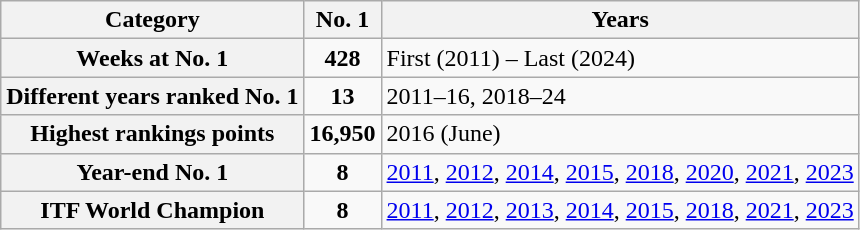<table class="wikitable plainrowheaders">
<tr>
<th scope=col>Category</th>
<th scope=col>No. 1</th>
<th>Years</th>
</tr>
<tr>
<th scope=row>Weeks at No. 1</th>
<td align="center"><strong>428</strong></td>
<td>First (2011) – Last (2024)</td>
</tr>
<tr>
<th scope=row>Different years ranked No. 1</th>
<td align="center"><strong>13</strong></td>
<td>2011–16, 2018–24</td>
</tr>
<tr>
<th scope=row>Highest rankings points</th>
<td align="center"><strong>16,950</strong></td>
<td>2016 (June)</td>
</tr>
<tr>
<th scope=row>Year-end No. 1</th>
<td align="center"><strong>8</strong></td>
<td><a href='#'>2011</a>, <a href='#'>2012</a>, <a href='#'>2014</a>, <a href='#'>2015</a>, <a href='#'>2018</a>, <a href='#'>2020</a>, <a href='#'>2021</a>, <a href='#'>2023</a></td>
</tr>
<tr>
<th scope=row>ITF World Champion</th>
<td align="center"><strong>8</strong></td>
<td><a href='#'>2011</a>, <a href='#'>2012</a>, <a href='#'>2013</a>, <a href='#'>2014</a>, <a href='#'>2015</a>, <a href='#'>2018</a>, <a href='#'>2021</a>, <a href='#'>2023</a></td>
</tr>
</table>
